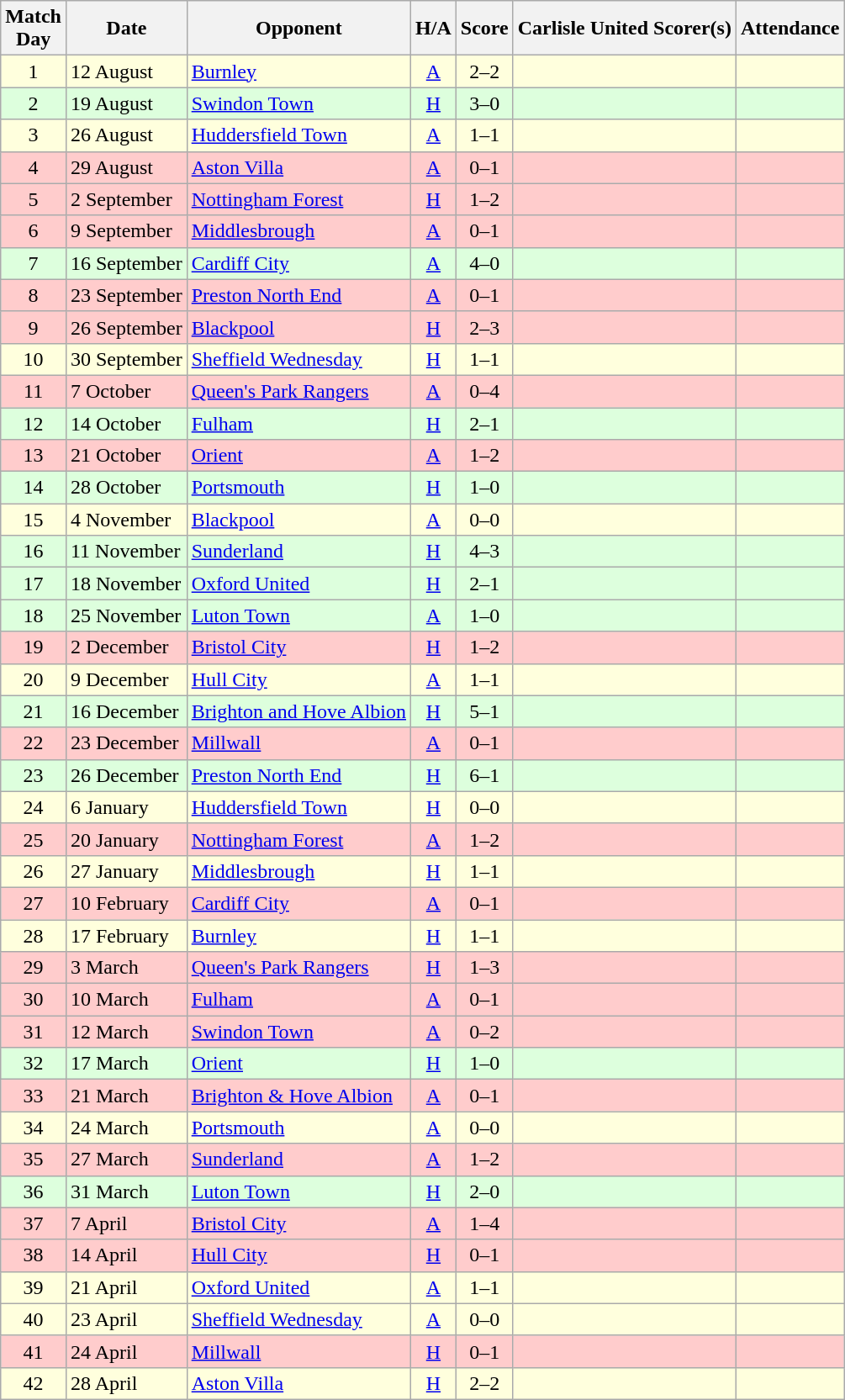<table class="wikitable" style="text-align:center">
<tr>
<th>Match<br> Day</th>
<th>Date</th>
<th>Opponent</th>
<th>H/A</th>
<th>Score</th>
<th>Carlisle United Scorer(s)</th>
<th>Attendance</th>
</tr>
<tr bgcolor=#ffffdd>
<td>1</td>
<td align=left>12 August</td>
<td align=left><a href='#'>Burnley</a></td>
<td><a href='#'>A</a></td>
<td>2–2</td>
<td align=left></td>
<td></td>
</tr>
<tr bgcolor=#ddffdd>
<td>2</td>
<td align=left>19 August</td>
<td align=left><a href='#'>Swindon Town</a></td>
<td><a href='#'>H</a></td>
<td>3–0</td>
<td align=left></td>
<td></td>
</tr>
<tr bgcolor=#ffffdd>
<td>3</td>
<td align=left>26 August</td>
<td align=left><a href='#'>Huddersfield Town</a></td>
<td><a href='#'>A</a></td>
<td>1–1</td>
<td align=left></td>
<td></td>
</tr>
<tr bgcolor=#FFCCCC>
<td>4</td>
<td align=left>29 August</td>
<td align=left><a href='#'>Aston Villa</a></td>
<td><a href='#'>A</a></td>
<td>0–1</td>
<td align=left></td>
<td></td>
</tr>
<tr bgcolor=#FFCCCC>
<td>5</td>
<td align=left>2 September</td>
<td align=left><a href='#'>Nottingham Forest</a></td>
<td><a href='#'>H</a></td>
<td>1–2</td>
<td align=left></td>
<td></td>
</tr>
<tr bgcolor=#FFCCCC>
<td>6</td>
<td align=left>9 September</td>
<td align=left><a href='#'>Middlesbrough</a></td>
<td><a href='#'>A</a></td>
<td>0–1</td>
<td align=left></td>
<td></td>
</tr>
<tr bgcolor=#ddffdd>
<td>7</td>
<td align=left>16 September</td>
<td align=left><a href='#'>Cardiff City</a></td>
<td><a href='#'>A</a></td>
<td>4–0</td>
<td align=left></td>
<td></td>
</tr>
<tr bgcolor=#FFCCCC>
<td>8</td>
<td align=left>23 September</td>
<td align=left><a href='#'>Preston North End</a></td>
<td><a href='#'>A</a></td>
<td>0–1</td>
<td align=left></td>
<td></td>
</tr>
<tr bgcolor=#FFCCCC>
<td>9</td>
<td align=left>26 September</td>
<td align=left><a href='#'>Blackpool</a></td>
<td><a href='#'>H</a></td>
<td>2–3</td>
<td align=left></td>
<td></td>
</tr>
<tr bgcolor=#ffffdd>
<td>10</td>
<td align=left>30 September</td>
<td align=left><a href='#'>Sheffield Wednesday</a></td>
<td><a href='#'>H</a></td>
<td>1–1</td>
<td align=left></td>
<td></td>
</tr>
<tr bgcolor=#FFCCCC>
<td>11</td>
<td align=left>7 October</td>
<td align=left><a href='#'>Queen's Park Rangers</a></td>
<td><a href='#'>A</a></td>
<td>0–4</td>
<td align=left></td>
<td></td>
</tr>
<tr bgcolor=#ddffdd>
<td>12</td>
<td align=left>14 October</td>
<td align=left><a href='#'>Fulham</a></td>
<td><a href='#'>H</a></td>
<td>2–1</td>
<td align=left></td>
<td></td>
</tr>
<tr bgcolor=#FFCCCC>
<td>13</td>
<td align=left>21 October</td>
<td align=left><a href='#'>Orient</a></td>
<td><a href='#'>A</a></td>
<td>1–2</td>
<td align=left></td>
<td></td>
</tr>
<tr bgcolor=#ddffdd>
<td>14</td>
<td align=left>28 October</td>
<td align=left><a href='#'>Portsmouth</a></td>
<td><a href='#'>H</a></td>
<td>1–0</td>
<td align=left></td>
<td></td>
</tr>
<tr bgcolor=#ffffdd>
<td>15</td>
<td align=left>4 November</td>
<td align=left><a href='#'>Blackpool</a></td>
<td><a href='#'>A</a></td>
<td>0–0</td>
<td align=left></td>
<td></td>
</tr>
<tr bgcolor=#ddffdd>
<td>16</td>
<td align=left>11 November</td>
<td align=left><a href='#'>Sunderland</a></td>
<td><a href='#'>H</a></td>
<td>4–3</td>
<td align=left></td>
<td></td>
</tr>
<tr bgcolor=#ddffdd>
<td>17</td>
<td align=left>18 November</td>
<td align=left><a href='#'>Oxford United</a></td>
<td><a href='#'>H</a></td>
<td>2–1</td>
<td align=left></td>
<td></td>
</tr>
<tr bgcolor=#ddffdd>
<td>18</td>
<td align=left>25 November</td>
<td align=left><a href='#'>Luton Town</a></td>
<td><a href='#'>A</a></td>
<td>1–0</td>
<td align=left></td>
<td></td>
</tr>
<tr bgcolor=#FFCCCC>
<td>19</td>
<td align=left>2 December</td>
<td align=left><a href='#'>Bristol City</a></td>
<td><a href='#'>H</a></td>
<td>1–2</td>
<td align=left></td>
<td></td>
</tr>
<tr bgcolor=#ffffdd>
<td>20</td>
<td align=left>9 December</td>
<td align=left><a href='#'>Hull City</a></td>
<td><a href='#'>A</a></td>
<td>1–1</td>
<td align=left></td>
<td></td>
</tr>
<tr bgcolor=#ddffdd>
<td>21</td>
<td align=left>16 December</td>
<td align=left><a href='#'>Brighton and Hove Albion</a></td>
<td><a href='#'>H</a></td>
<td>5–1</td>
<td align=left></td>
<td></td>
</tr>
<tr bgcolor=#FFCCCC>
<td>22</td>
<td align=left>23 December</td>
<td align=left><a href='#'>Millwall</a></td>
<td><a href='#'>A</a></td>
<td>0–1</td>
<td align=left></td>
<td></td>
</tr>
<tr bgcolor=#ddffdd>
<td>23</td>
<td align=left>26 December</td>
<td align=left><a href='#'>Preston North End</a></td>
<td><a href='#'>H</a></td>
<td>6–1</td>
<td align=left></td>
<td></td>
</tr>
<tr bgcolor=#ffffdd>
<td>24</td>
<td align=left>6 January</td>
<td align=left><a href='#'>Huddersfield Town</a></td>
<td><a href='#'>H</a></td>
<td>0–0</td>
<td align=left></td>
<td></td>
</tr>
<tr bgcolor=#FFCCCC>
<td>25</td>
<td align=left>20 January</td>
<td align=left><a href='#'>Nottingham Forest</a></td>
<td><a href='#'>A</a></td>
<td>1–2</td>
<td align=left></td>
<td></td>
</tr>
<tr bgcolor=#ffffdd>
<td>26</td>
<td align=left>27 January</td>
<td align=left><a href='#'>Middlesbrough</a></td>
<td><a href='#'>H</a></td>
<td>1–1</td>
<td align=left></td>
<td></td>
</tr>
<tr bgcolor=#FFCCCC>
<td>27</td>
<td align=left>10 February</td>
<td align=left><a href='#'>Cardiff City</a></td>
<td><a href='#'>A</a></td>
<td>0–1</td>
<td align=left></td>
<td></td>
</tr>
<tr bgcolor=#ffffdd>
<td>28</td>
<td align=left>17 February</td>
<td align=left><a href='#'>Burnley</a></td>
<td><a href='#'>H</a></td>
<td>1–1</td>
<td align=left></td>
<td></td>
</tr>
<tr bgcolor=#FFCCCC>
<td>29</td>
<td align=left>3 March</td>
<td align=left><a href='#'>Queen's Park Rangers</a></td>
<td><a href='#'>H</a></td>
<td>1–3</td>
<td align=left></td>
<td></td>
</tr>
<tr bgcolor=#FFCCCC>
<td>30</td>
<td align=left>10 March</td>
<td align=left><a href='#'>Fulham</a></td>
<td><a href='#'>A</a></td>
<td>0–1</td>
<td align=left></td>
<td></td>
</tr>
<tr bgcolor=#FFCCCC>
<td>31</td>
<td align=left>12 March</td>
<td align=left><a href='#'>Swindon Town</a></td>
<td><a href='#'>A</a></td>
<td>0–2</td>
<td align=left></td>
<td></td>
</tr>
<tr bgcolor=#ddffdd>
<td>32</td>
<td align=left>17 March</td>
<td align=left><a href='#'>Orient</a></td>
<td><a href='#'>H</a></td>
<td>1–0</td>
<td align=left></td>
<td></td>
</tr>
<tr bgcolor=#FFCCCC>
<td>33</td>
<td align=left>21 March</td>
<td align=left><a href='#'>Brighton & Hove Albion</a></td>
<td><a href='#'>A</a></td>
<td>0–1</td>
<td align=left></td>
<td></td>
</tr>
<tr bgcolor=#ffffdd>
<td>34</td>
<td align=left>24 March</td>
<td align=left><a href='#'>Portsmouth</a></td>
<td><a href='#'>A</a></td>
<td>0–0</td>
<td align=left></td>
<td></td>
</tr>
<tr bgcolor=#FFCCCC>
<td>35</td>
<td align=left>27 March</td>
<td align=left><a href='#'>Sunderland</a></td>
<td><a href='#'>A</a></td>
<td>1–2</td>
<td align=left></td>
<td></td>
</tr>
<tr bgcolor=#ddffdd>
<td>36</td>
<td align=left>31 March</td>
<td align=left><a href='#'>Luton Town</a></td>
<td><a href='#'>H</a></td>
<td>2–0</td>
<td align=left></td>
<td></td>
</tr>
<tr bgcolor=#FFCCCC>
<td>37</td>
<td align=left>7 April</td>
<td align=left><a href='#'>Bristol City</a></td>
<td><a href='#'>A</a></td>
<td>1–4</td>
<td align=left></td>
<td></td>
</tr>
<tr bgcolor=#FFCCCC>
<td>38</td>
<td align=left>14 April</td>
<td align=left><a href='#'>Hull City</a></td>
<td><a href='#'>H</a></td>
<td>0–1</td>
<td align=left></td>
<td></td>
</tr>
<tr bgcolor=#ffffdd>
<td>39</td>
<td align=left>21 April</td>
<td align=left><a href='#'>Oxford United</a></td>
<td><a href='#'>A</a></td>
<td>1–1</td>
<td align=left></td>
<td></td>
</tr>
<tr bgcolor=#ffffdd>
<td>40</td>
<td align=left>23 April</td>
<td align=left><a href='#'>Sheffield Wednesday</a></td>
<td><a href='#'>A</a></td>
<td>0–0</td>
<td align=left></td>
<td></td>
</tr>
<tr bgcolor=#FFCCCC>
<td>41</td>
<td align=left>24 April</td>
<td align=left><a href='#'>Millwall</a></td>
<td><a href='#'>H</a></td>
<td>0–1</td>
<td align=left></td>
<td></td>
</tr>
<tr bgcolor=#ffffdd>
<td>42</td>
<td align=left>28 April</td>
<td align=left><a href='#'>Aston Villa</a></td>
<td><a href='#'>H</a></td>
<td>2–2</td>
<td align=left></td>
<td></td>
</tr>
</table>
